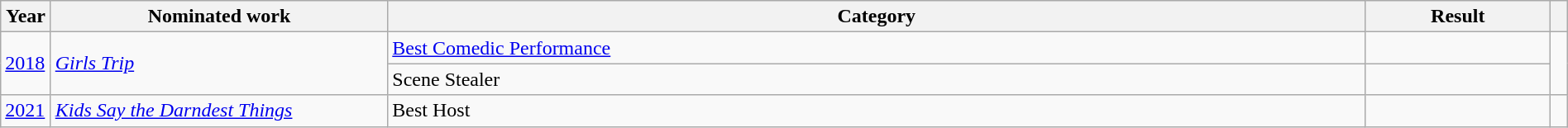<table style="width:100%;" class="wikitable sortable">
<tr>
<th style="width:1%;" scope="col">Year</th>
<th style="width:20%;" scope="col">Nominated work</th>
<th style="width:58%;" scope="col">Category</th>
<th style="width:11%;" scope="col">Result</th>
<th style="width:1%;" scope="col"></th>
</tr>
<tr>
<td rowspan="2"><a href='#'>2018</a></td>
<td rowspan="2"><em><a href='#'>Girls Trip</a></em></td>
<td><a href='#'>Best Comedic Performance</a></td>
<td></td>
<td rowspan="2"></td>
</tr>
<tr>
<td>Scene Stealer</td>
<td></td>
</tr>
<tr>
<td><a href='#'>2021</a></td>
<td><em><a href='#'>Kids Say the Darndest Things</a></em></td>
<td>Best Host</td>
<td></td>
<td style="text-align:center;"></td>
</tr>
</table>
